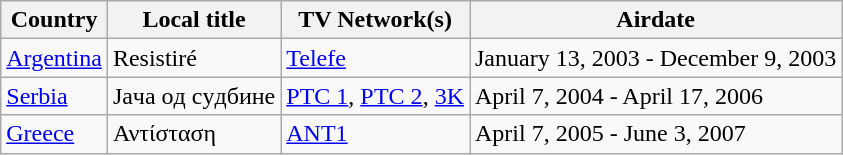<table class="wikitable">
<tr>
<th>Country</th>
<th>Local title</th>
<th>TV Network(s)</th>
<th>Airdate</th>
</tr>
<tr>
<td><a href='#'>Argentina</a></td>
<td>Resistiré</td>
<td><a href='#'>Telefe</a></td>
<td>January 13, 2003 - December 9, 2003</td>
</tr>
<tr>
<td><a href='#'>Serbia</a></td>
<td>Jaчa oд cyдбинe</td>
<td><a href='#'>PTC 1</a>, <a href='#'>РТС 2</a>, <a href='#'>3K</a></td>
<td>April 7, 2004 - April 17, 2006</td>
</tr>
<tr>
<td><a href='#'>Greece</a></td>
<td>Αντίσταση</td>
<td><a href='#'>ΑΝΤ1</a></td>
<td>April 7, 2005 - June 3, 2007</td>
</tr>
</table>
